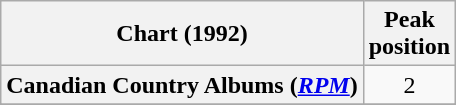<table class="wikitable sortable plainrowheaders" style="text-align:center">
<tr>
<th scope="col">Chart (1992)</th>
<th scope="col">Peak<br> position</th>
</tr>
<tr>
<th scope="row">Canadian Country Albums (<em><a href='#'>RPM</a></em>)</th>
<td>2</td>
</tr>
<tr>
</tr>
<tr>
</tr>
<tr>
</tr>
</table>
